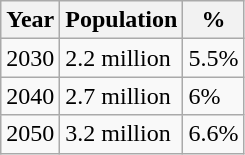<table class="wikitable">
<tr>
<th>Year</th>
<th>Population</th>
<th>%</th>
</tr>
<tr>
<td>2030</td>
<td>2.2 million</td>
<td>5.5%</td>
</tr>
<tr>
<td>2040</td>
<td>2.7 million</td>
<td>6%</td>
</tr>
<tr>
<td>2050</td>
<td>3.2 million</td>
<td>6.6%</td>
</tr>
</table>
